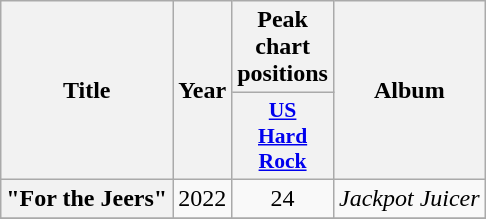<table class="wikitable plainrowheaders" style="text-align:center;">
<tr>
<th scope="col" rowspan="2">Title</th>
<th scope="col" rowspan="2">Year</th>
<th scope="col">Peak chart positions</th>
<th rowspan="2" scope="col">Album</th>
</tr>
<tr>
<th style="width:4em;font-size:90%"><a href='#'>US<br>Hard Rock</a></th>
</tr>
<tr>
<th scope="row">"For the Jeers"</th>
<td>2022</td>
<td>24</td>
<td><em>Jackpot Juicer</em></td>
</tr>
<tr>
</tr>
</table>
